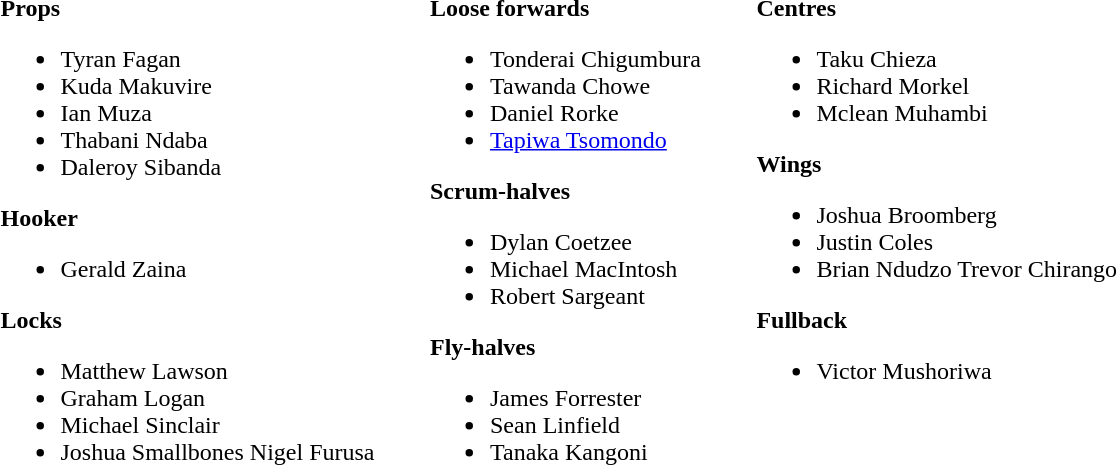<table class="toccolours" style="border-collapse: collapse;">
<tr>
<td valign="top"><br><strong>Props</strong><ul><li>Tyran Fagan</li><li>Kuda Makuvire</li><li>Ian Muza</li><li>Thabani Ndaba</li><li>Daleroy Sibanda</li></ul><strong>Hooker</strong><ul><li>Gerald Zaina</li></ul><strong>Locks</strong><ul><li>Matthew Lawson</li><li>Graham Logan</li><li>Michael Sinclair</li><li>Joshua Smallbones Nigel Furusa</li></ul></td>
<td width="33"> </td>
<td valign="top"><br><strong>Loose forwards</strong><ul><li>Tonderai Chigumbura</li><li>Tawanda Chowe</li><li>Daniel Rorke</li><li><a href='#'>Tapiwa Tsomondo</a></li></ul><strong>Scrum-halves</strong><ul><li>Dylan Coetzee</li><li>Michael MacIntosh</li><li>Robert Sargeant</li></ul><strong>Fly-halves</strong><ul><li>James Forrester</li><li>Sean Linfield</li><li>Tanaka Kangoni</li></ul></td>
<td width="33"> </td>
<td valign="top"><br><strong>Centres</strong><ul><li>Taku Chieza</li><li>Richard Morkel</li><li>Mclean Muhambi</li></ul><strong>Wings</strong><ul><li>Joshua Broomberg</li><li>Justin Coles</li><li>Brian Ndudzo Trevor Chirango</li></ul><strong>Fullback</strong><ul><li>Victor Mushoriwa</li></ul></td>
</tr>
</table>
